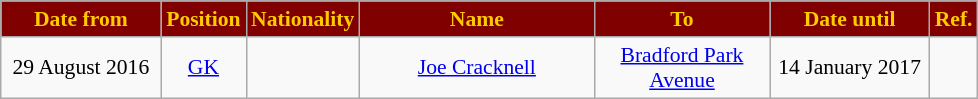<table class="wikitable"  style="text-align:center; font-size:90%; ">
<tr>
<th style="background:#800000; color:#FFCC00; width:100px;">Date from</th>
<th style="background:#800000; color:#FFCC00; width:50px;">Position</th>
<th style="background:#800000; color:#FFCC00; width:50px;">Nationality</th>
<th style="background:#800000; color:#FFCC00; width:150px;">Name</th>
<th style="background:#800000; color:#FFCC00; width:110px;">To</th>
<th style="background:#800000; color:#FFCC00; width:100px;">Date until</th>
<th style="background:#800000; color:#FFCC00; width:25px;">Ref.</th>
</tr>
<tr>
<td>29 August 2016</td>
<td><a href='#'>GK</a></td>
<td></td>
<td><a href='#'>Joe Cracknell</a></td>
<td><a href='#'>Bradford Park Avenue</a></td>
<td>14 January 2017</td>
<td></td>
</tr>
</table>
